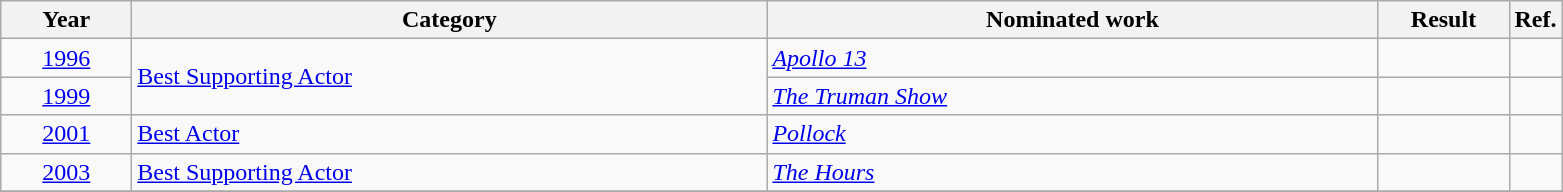<table class=wikitable>
<tr>
<th scope="col" style="width:5em;">Year</th>
<th scope="col" style="width:26em;">Category</th>
<th scope="col" style="width:25em;">Nominated work</th>
<th scope="col" style="width:5em;">Result</th>
<th>Ref.</th>
</tr>
<tr>
<td style="text-align:center;"><a href='#'>1996</a></td>
<td rowspan=2><a href='#'>Best Supporting Actor</a></td>
<td><em><a href='#'>Apollo 13</a></em></td>
<td></td>
<td></td>
</tr>
<tr>
<td style="text-align:center;"><a href='#'>1999</a></td>
<td><em><a href='#'>The Truman Show</a></em></td>
<td></td>
<td></td>
</tr>
<tr>
<td style="text-align:center;"><a href='#'>2001</a></td>
<td><a href='#'>Best Actor</a></td>
<td><em><a href='#'>Pollock</a></em></td>
<td></td>
<td></td>
</tr>
<tr>
<td style="text-align:center;"><a href='#'>2003</a></td>
<td><a href='#'>Best Supporting Actor</a></td>
<td><em><a href='#'>The Hours</a></em></td>
<td></td>
<td></td>
</tr>
<tr>
</tr>
</table>
